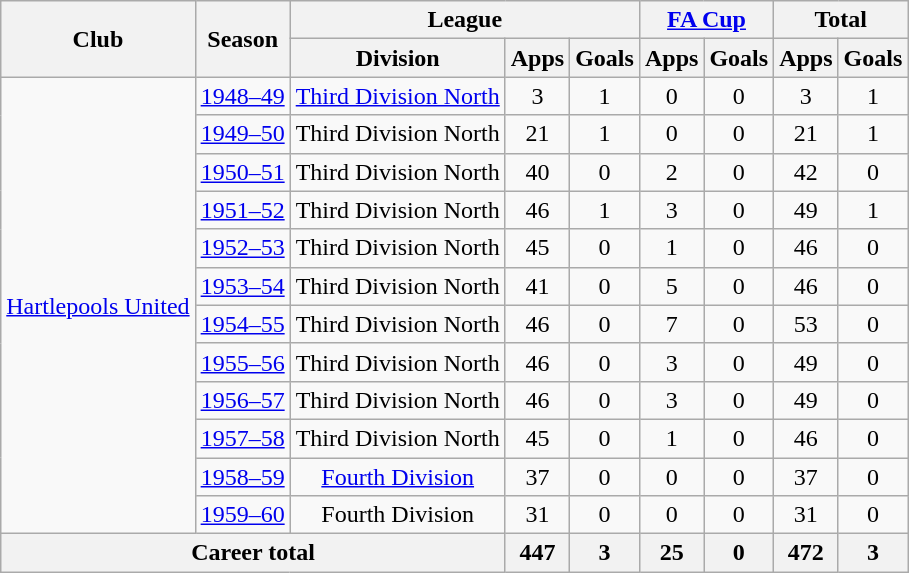<table class="wikitable" style="text-align: center">
<tr>
<th rowspan="2">Club</th>
<th rowspan="2">Season</th>
<th colspan="3">League</th>
<th colspan="2"><a href='#'>FA Cup</a></th>
<th colspan="2">Total</th>
</tr>
<tr>
<th>Division</th>
<th>Apps</th>
<th>Goals</th>
<th>Apps</th>
<th>Goals</th>
<th>Apps</th>
<th>Goals</th>
</tr>
<tr>
<td rowspan="12"><a href='#'>Hartlepools United</a></td>
<td><a href='#'>1948–49</a></td>
<td><a href='#'>Third Division North</a></td>
<td>3</td>
<td>1</td>
<td>0</td>
<td>0</td>
<td>3</td>
<td>1</td>
</tr>
<tr>
<td><a href='#'>1949–50</a></td>
<td>Third Division North</td>
<td>21</td>
<td>1</td>
<td>0</td>
<td>0</td>
<td>21</td>
<td>1</td>
</tr>
<tr>
<td><a href='#'>1950–51</a></td>
<td>Third Division North</td>
<td>40</td>
<td>0</td>
<td>2</td>
<td>0</td>
<td>42</td>
<td>0</td>
</tr>
<tr>
<td><a href='#'>1951–52</a></td>
<td>Third Division North</td>
<td>46</td>
<td>1</td>
<td>3</td>
<td>0</td>
<td>49</td>
<td>1</td>
</tr>
<tr>
<td><a href='#'>1952–53</a></td>
<td>Third Division North</td>
<td>45</td>
<td>0</td>
<td>1</td>
<td>0</td>
<td>46</td>
<td>0</td>
</tr>
<tr>
<td><a href='#'>1953–54</a></td>
<td>Third Division North</td>
<td>41</td>
<td>0</td>
<td>5</td>
<td>0</td>
<td>46</td>
<td>0</td>
</tr>
<tr>
<td><a href='#'>1954–55</a></td>
<td>Third Division North</td>
<td>46</td>
<td>0</td>
<td>7</td>
<td>0</td>
<td>53</td>
<td>0</td>
</tr>
<tr>
<td><a href='#'>1955–56</a></td>
<td>Third Division North</td>
<td>46</td>
<td>0</td>
<td>3</td>
<td>0</td>
<td>49</td>
<td>0</td>
</tr>
<tr>
<td><a href='#'>1956–57</a></td>
<td>Third Division North</td>
<td>46</td>
<td>0</td>
<td>3</td>
<td>0</td>
<td>49</td>
<td>0</td>
</tr>
<tr>
<td><a href='#'>1957–58</a></td>
<td>Third Division North</td>
<td>45</td>
<td>0</td>
<td>1</td>
<td>0</td>
<td>46</td>
<td>0</td>
</tr>
<tr>
<td><a href='#'>1958–59</a></td>
<td><a href='#'>Fourth Division</a></td>
<td>37</td>
<td>0</td>
<td>0</td>
<td>0</td>
<td>37</td>
<td>0</td>
</tr>
<tr>
<td><a href='#'>1959–60</a></td>
<td>Fourth Division</td>
<td>31</td>
<td>0</td>
<td>0</td>
<td>0</td>
<td>31</td>
<td>0</td>
</tr>
<tr>
<th colspan="3">Career total</th>
<th>447</th>
<th>3</th>
<th>25</th>
<th>0</th>
<th>472</th>
<th>3</th>
</tr>
</table>
